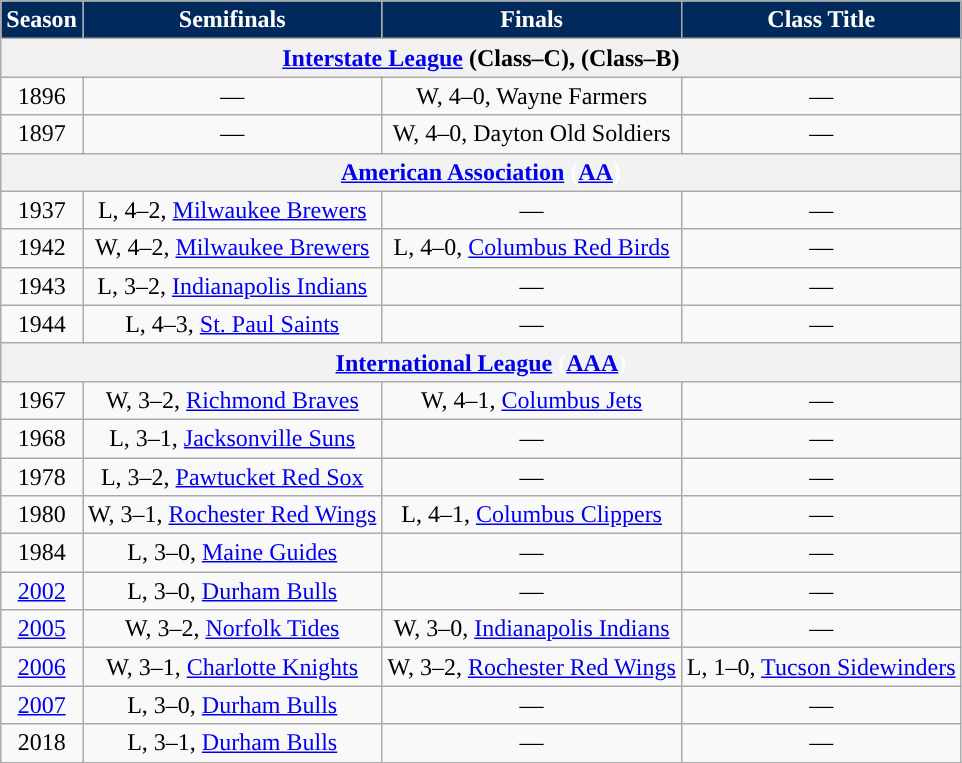<table class="wikitable" style="text-align:center">
<tr>
<th scope="col" style="background: #002A5C; color: #FFFFFF">Season</th>
<th scope="col" style="background: #002A5C; color: #FFFFFF">Semifinals</th>
<th scope="col" style="background: #002A5C; color: #FFFFFF">Finals</th>
<th scope="col" style="background: #002A5C; color: #FFFFFF">Class Title</th>
</tr>
<tr>
<th colspan="16"><a href='#'>Interstate League</a> (Class–C), (Class–B)</th>
</tr>
<tr>
<td>1896</td>
<td>—</td>
<td>W, 4–0, Wayne Farmers</td>
<td>—</td>
</tr>
<tr>
<td>1897</td>
<td>—</td>
<td>W, 4–0, Dayton Old Soldiers</td>
<td>—</td>
</tr>
<tr>
<th colspan="16" style="#E71629; color:#FFFFFF"><a href='#'>American Association</a> (<a href='#'>AA</a>)</th>
</tr>
<tr>
<td>1937</td>
<td>L, 4–2, <a href='#'>Milwaukee Brewers</a></td>
<td>—</td>
<td>—</td>
</tr>
<tr>
<td>1942</td>
<td>W, 4–2, <a href='#'>Milwaukee Brewers</a></td>
<td>L, 4–0, <a href='#'>Columbus Red Birds</a></td>
<td>—</td>
</tr>
<tr>
<td>1943</td>
<td>L, 3–2, <a href='#'>Indianapolis Indians</a></td>
<td>—</td>
<td>—</td>
</tr>
<tr>
<td>1944</td>
<td>L, 4–3, <a href='#'>St. Paul Saints</a></td>
<td>—</td>
<td>—</td>
</tr>
<tr>
<th colspan="16" style="#E71629; color:#FFFFFF"><a href='#'>International League</a> (<a href='#'>AAA</a>)</th>
</tr>
<tr>
<td>1967</td>
<td>W, 3–2, <a href='#'>Richmond Braves</a></td>
<td>W, 4–1, <a href='#'>Columbus Jets</a></td>
<td>—</td>
</tr>
<tr>
<td>1968</td>
<td>L, 3–1, <a href='#'>Jacksonville Suns</a></td>
<td>—</td>
<td>—</td>
</tr>
<tr>
<td>1978</td>
<td>L, 3–2, <a href='#'>Pawtucket Red Sox</a></td>
<td>—</td>
<td>—</td>
</tr>
<tr>
<td>1980</td>
<td>W, 3–1, <a href='#'>Rochester Red Wings</a></td>
<td>L, 4–1, <a href='#'>Columbus Clippers</a></td>
<td>—</td>
</tr>
<tr>
<td>1984</td>
<td>L, 3–0, <a href='#'>Maine Guides</a></td>
<td>—</td>
<td>—</td>
</tr>
<tr>
<td><a href='#'>2002</a></td>
<td>L, 3–0, <a href='#'>Durham Bulls</a></td>
<td>—</td>
<td>—</td>
</tr>
<tr>
<td><a href='#'>2005</a></td>
<td>W, 3–2, <a href='#'>Norfolk Tides</a></td>
<td>W, 3–0, <a href='#'>Indianapolis Indians</a></td>
<td>—</td>
</tr>
<tr>
<td><a href='#'>2006</a></td>
<td>W, 3–1, <a href='#'>Charlotte Knights</a></td>
<td>W, 3–2, <a href='#'>Rochester Red Wings</a></td>
<td>L, 1–0, <a href='#'>Tucson Sidewinders</a></td>
</tr>
<tr>
<td><a href='#'>2007</a></td>
<td>L, 3–0, <a href='#'>Durham Bulls</a></td>
<td>—</td>
<td>—</td>
</tr>
<tr>
<td scope="row">2018</td>
<td>L, 3–1, <a href='#'>Durham Bulls</a></td>
<td>—</td>
<td>—</td>
</tr>
</table>
